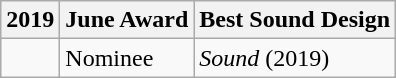<table class="wikitable">
<tr>
<th>2019</th>
<th>June Award</th>
<th>Best Sound Design</th>
</tr>
<tr>
<td></td>
<td>Nominee</td>
<td><em>Sound</em> (2019)</td>
</tr>
</table>
